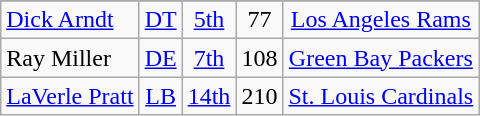<table class="wikitable" style="text-align:center">
<tr>
</tr>
<tr>
<td align=left><a href='#'>Dick Arndt</a></td>
<td><a href='#'>DT</a></td>
<td><a href='#'>5th</a></td>
<td>77</td>
<td><a href='#'>Los Angeles Rams</a></td>
</tr>
<tr>
<td align=left>Ray Miller</td>
<td><a href='#'>DE</a></td>
<td><a href='#'>7th</a></td>
<td>108</td>
<td><a href='#'>Green Bay Packers</a></td>
</tr>
<tr>
<td align=left><a href='#'>LaVerle Pratt</a></td>
<td><a href='#'>LB</a></td>
<td><a href='#'>14th</a></td>
<td>210</td>
<td><a href='#'>St. Louis Cardinals</a></td>
</tr>
</table>
